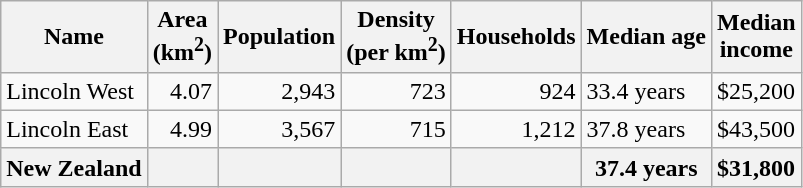<table class="wikitable">
<tr>
<th>Name</th>
<th>Area<br>(km<sup>2</sup>)</th>
<th>Population</th>
<th>Density<br>(per km<sup>2</sup>)</th>
<th>Households</th>
<th>Median age</th>
<th>Median<br>income</th>
</tr>
<tr>
<td>Lincoln West</td>
<td style="text-align:right;">4.07</td>
<td style="text-align:right;">2,943</td>
<td style="text-align:right;">723</td>
<td style="text-align:right;">924</td>
<td>33.4 years</td>
<td>$25,200</td>
</tr>
<tr>
<td>Lincoln East</td>
<td style="text-align:right;">4.99</td>
<td style="text-align:right;">3,567</td>
<td style="text-align:right;">715</td>
<td style="text-align:right;">1,212</td>
<td>37.8 years</td>
<td>$43,500</td>
</tr>
<tr>
<th>New Zealand</th>
<th></th>
<th></th>
<th></th>
<th></th>
<th>37.4 years</th>
<th style="text-align:left;">$31,800</th>
</tr>
</table>
